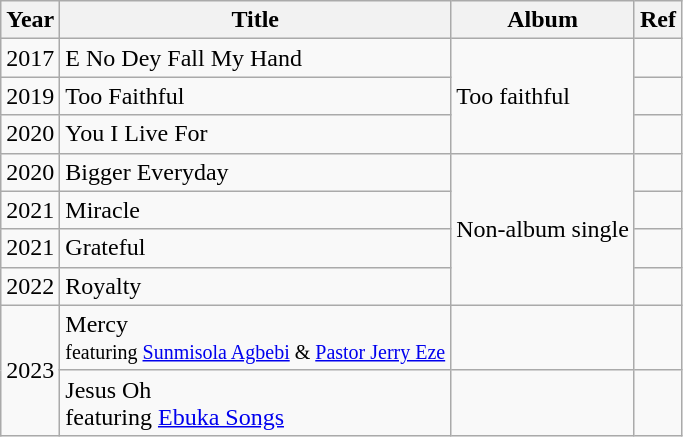<table class="wikitable">
<tr>
<th>Year</th>
<th>Title</th>
<th>Album</th>
<th>Ref</th>
</tr>
<tr>
<td>2017</td>
<td>E No Dey Fall My Hand</td>
<td rowspan="3">Too faithful</td>
<td></td>
</tr>
<tr>
<td>2019</td>
<td>Too Faithful</td>
<td></td>
</tr>
<tr>
<td>2020</td>
<td>You I Live For</td>
<td></td>
</tr>
<tr>
<td>2020</td>
<td>Bigger Everyday</td>
<td rowspan="4">Non-album single</td>
<td></td>
</tr>
<tr>
<td>2021</td>
<td>Miracle</td>
<td></td>
</tr>
<tr>
<td>2021</td>
<td>Grateful</td>
<td></td>
</tr>
<tr>
<td>2022</td>
<td>Royalty</td>
<td></td>
</tr>
<tr>
<td rowspan="2">2023</td>
<td>Mercy<br><small>featuring <a href='#'>Sunmisola Agbebi</a> & <a href='#'>Pastor Jerry Eze</a></small></td>
<td></td>
<td></td>
</tr>
<tr>
<td>Jesus Oh<br>featuring <a href='#'>Ebuka Songs</a></td>
<td></td>
<td></td>
</tr>
</table>
